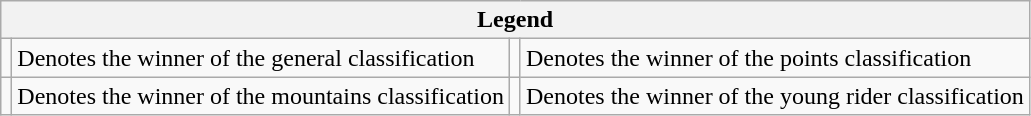<table class="wikitable">
<tr>
<th colspan="4">Legend</th>
</tr>
<tr>
<td></td>
<td>Denotes the winner of the general classification</td>
<td></td>
<td>Denotes the winner of the points classification</td>
</tr>
<tr>
<td></td>
<td>Denotes the winner of the mountains classification</td>
<td></td>
<td>Denotes the winner of the young rider classification</td>
</tr>
</table>
